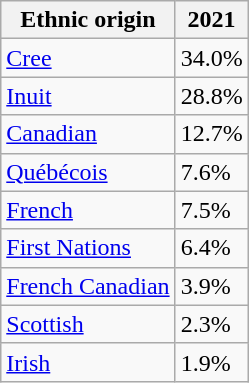<table class="wikitable" style="float:left;">
<tr>
<th>Ethnic origin</th>
<th>2021</th>
</tr>
<tr>
<td><a href='#'>Cree</a></td>
<td>34.0%</td>
</tr>
<tr>
<td><a href='#'>Inuit</a></td>
<td>28.8%</td>
</tr>
<tr>
<td><a href='#'>Canadian</a></td>
<td>12.7%</td>
</tr>
<tr>
<td><a href='#'>Québécois</a></td>
<td>7.6%</td>
</tr>
<tr>
<td><a href='#'>French</a></td>
<td>7.5%</td>
</tr>
<tr>
<td><a href='#'>First Nations</a></td>
<td>6.4%</td>
</tr>
<tr>
<td><a href='#'>French Canadian</a></td>
<td>3.9%</td>
</tr>
<tr>
<td><a href='#'>Scottish</a></td>
<td>2.3%</td>
</tr>
<tr>
<td><a href='#'>Irish</a></td>
<td>1.9%</td>
</tr>
</table>
